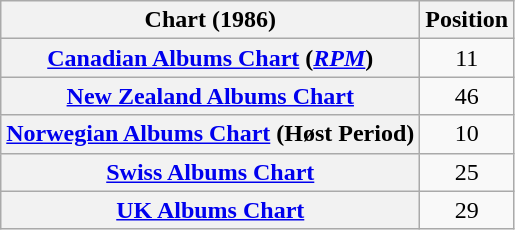<table class="wikitable sortable plainrowheaders" style="text-align:center;">
<tr>
<th>Chart (1986)</th>
<th>Position</th>
</tr>
<tr>
<th scope="row" align="left"><a href='#'>Canadian Albums Chart</a> (<em><a href='#'>RPM</a></em>)</th>
<td>11</td>
</tr>
<tr>
<th scope="row" align="left"><a href='#'>New Zealand Albums Chart</a></th>
<td>46</td>
</tr>
<tr>
<th scope="row" align="left"><a href='#'>Norwegian Albums Chart</a> (Høst Period)</th>
<td>10</td>
</tr>
<tr>
<th scope="row" align="left"><a href='#'>Swiss Albums Chart</a></th>
<td>25</td>
</tr>
<tr>
<th scope="row" align="left"><a href='#'>UK Albums Chart</a></th>
<td>29</td>
</tr>
</table>
